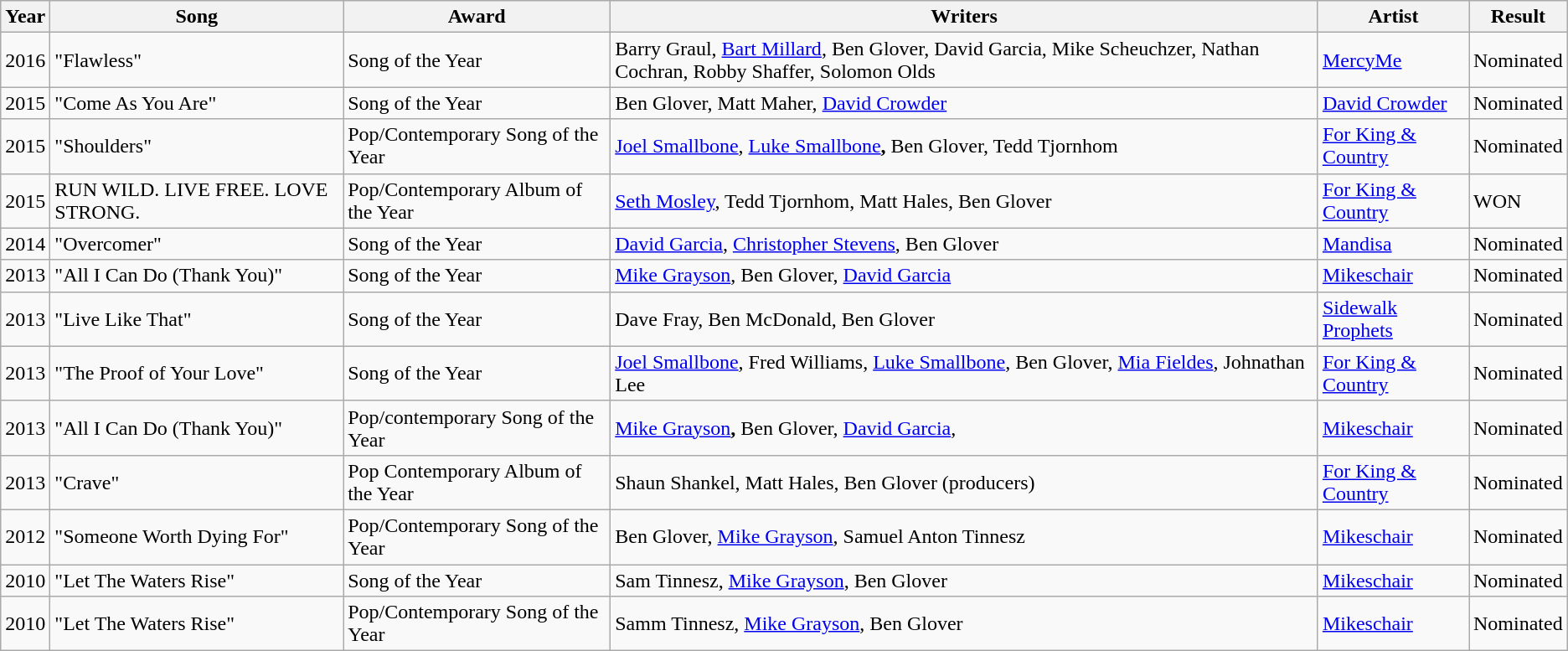<table class="wikitable sortable">
<tr>
<th>Year</th>
<th>Song</th>
<th>Award</th>
<th>Writers</th>
<th>Artist</th>
<th>Result</th>
</tr>
<tr>
<td>2016</td>
<td>"Flawless"</td>
<td>Song of the Year</td>
<td>Barry Graul, <a href='#'>Bart Millard</a>, Ben Glover, David Garcia, Mike Scheuchzer, Nathan Cochran, Robby Shaffer, Solomon Olds</td>
<td><a href='#'>MercyMe</a></td>
<td>Nominated</td>
</tr>
<tr>
<td>2015</td>
<td>"Come As You Are"</td>
<td>Song of the Year</td>
<td>Ben Glover, Matt Maher, <a href='#'>David Crowder</a></td>
<td><a href='#'>David Crowder</a></td>
<td>Nominated</td>
</tr>
<tr>
<td>2015</td>
<td>"Shoulders"</td>
<td>Pop/Contemporary Song of the Year</td>
<td><a href='#'>Joel Smallbone</a>, <a href='#'>Luke Smallbone</a><strong>,</strong> Ben Glover, Tedd Tjornhom</td>
<td><a href='#'>For King & Country</a></td>
<td>Nominated</td>
</tr>
<tr>
<td>2015</td>
<td>RUN WILD. LIVE FREE. LOVE STRONG.</td>
<td>Pop/Contemporary Album of the Year</td>
<td><a href='#'>Seth Mosley</a>, Tedd Tjornhom, Matt Hales, Ben Glover</td>
<td><a href='#'>For King & Country</a></td>
<td>WON</td>
</tr>
<tr>
<td>2014</td>
<td>"Overcomer"</td>
<td>Song of the Year</td>
<td><a href='#'>David Garcia</a>, <a href='#'>Christopher Stevens</a>, Ben Glover</td>
<td><a href='#'>Mandisa</a></td>
<td>Nominated</td>
</tr>
<tr>
<td>2013</td>
<td>"All I Can Do (Thank You)"</td>
<td>Song of the Year</td>
<td><a href='#'>Mike Grayson</a>, Ben Glover, <a href='#'>David Garcia</a></td>
<td><a href='#'>Mikeschair</a></td>
<td>Nominated</td>
</tr>
<tr>
<td>2013</td>
<td>"Live Like That"</td>
<td>Song of the Year</td>
<td>Dave Fray, Ben McDonald, Ben Glover</td>
<td><a href='#'>Sidewalk Prophets</a></td>
<td>Nominated</td>
</tr>
<tr>
<td>2013</td>
<td>"The Proof of Your Love"</td>
<td>Song of the Year</td>
<td><a href='#'>Joel Smallbone</a>, Fred Williams, <a href='#'>Luke Smallbone</a>, Ben Glover, <a href='#'>Mia Fieldes</a>, Johnathan Lee</td>
<td><a href='#'>For King & Country</a></td>
<td>Nominated</td>
</tr>
<tr>
<td>2013</td>
<td>"All I Can Do (Thank You)"</td>
<td>Pop/contemporary Song of the Year</td>
<td><a href='#'>Mike Grayson</a><strong>,</strong> Ben Glover, <a href='#'>David Garcia</a>,</td>
<td><a href='#'>Mikeschair</a></td>
<td>Nominated</td>
</tr>
<tr>
<td>2013</td>
<td>"Crave"</td>
<td>Pop Contemporary Album of the Year</td>
<td>Shaun Shankel, Matt Hales, Ben Glover (producers)</td>
<td><a href='#'>For King & Country</a></td>
<td>Nominated</td>
</tr>
<tr>
<td>2012</td>
<td>"Someone Worth Dying For"</td>
<td>Pop/Contemporary Song of the Year</td>
<td>Ben Glover, <a href='#'>Mike Grayson</a>, Samuel Anton Tinnesz</td>
<td><a href='#'>Mikeschair</a></td>
<td>Nominated</td>
</tr>
<tr>
<td>2010</td>
<td>"Let The Waters Rise"</td>
<td>Song of the Year</td>
<td>Sam Tinnesz, <a href='#'>Mike Grayson</a>, Ben Glover</td>
<td><a href='#'>Mikeschair</a></td>
<td>Nominated</td>
</tr>
<tr>
<td>2010</td>
<td>"Let The Waters Rise"</td>
<td>Pop/Contemporary Song of the Year</td>
<td>Samm Tinnesz, <a href='#'>Mike Grayson</a>, Ben Glover</td>
<td><a href='#'>Mikeschair</a></td>
<td>Nominated</td>
</tr>
</table>
